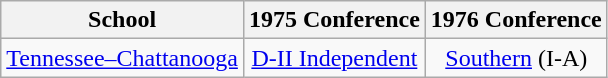<table class="wikitable sortable">
<tr>
<th>School</th>
<th>1975 Conference</th>
<th>1976 Conference</th>
</tr>
<tr style="text-align:center;">
<td><a href='#'>Tennessee–Chattanooga</a></td>
<td><a href='#'>D-II Independent</a></td>
<td><a href='#'>Southern</a> (I-A)</td>
</tr>
</table>
